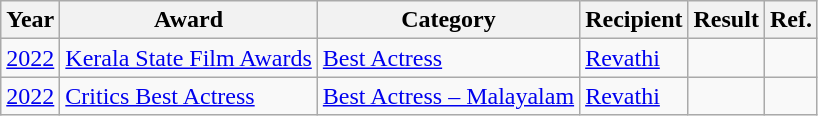<table class="wikitable">
<tr>
<th>Year</th>
<th>Award</th>
<th>Category</th>
<th>Recipient</th>
<th>Result</th>
<th>Ref.</th>
</tr>
<tr>
<td><a href='#'>2022</a></td>
<td><a href='#'>Kerala State Film Awards</a></td>
<td><a href='#'>Best Actress</a></td>
<td><a href='#'>Revathi</a></td>
<td></td>
<td></td>
</tr>
<tr>
<td><a href='#'>2022</a></td>
<td><a href='#'>Critics Best Actress</a></td>
<td><a href='#'>Best Actress – Malayalam</a></td>
<td><a href='#'>Revathi</a></td>
<td></td>
<td></td>
</tr>
</table>
